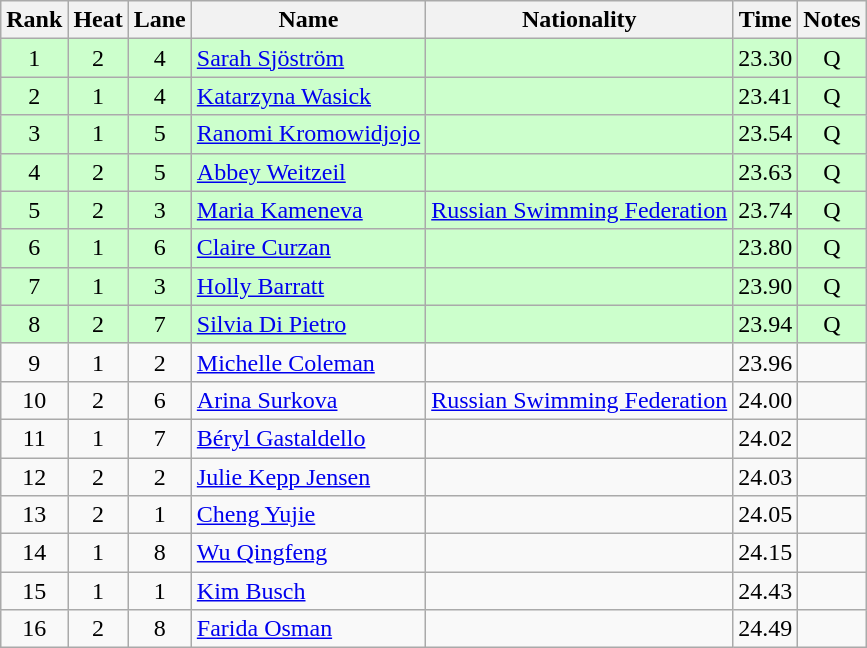<table class="wikitable sortable" style="text-align:center">
<tr>
<th>Rank</th>
<th>Heat</th>
<th>Lane</th>
<th>Name</th>
<th>Nationality</th>
<th>Time</th>
<th>Notes</th>
</tr>
<tr bgcolor=ccffcc>
<td>1</td>
<td>2</td>
<td>4</td>
<td align=left><a href='#'>Sarah Sjöström</a></td>
<td align=left></td>
<td>23.30</td>
<td>Q</td>
</tr>
<tr bgcolor=ccffcc>
<td>2</td>
<td>1</td>
<td>4</td>
<td align=left><a href='#'>Katarzyna Wasick</a></td>
<td align=left></td>
<td>23.41</td>
<td>Q</td>
</tr>
<tr bgcolor=ccffcc>
<td>3</td>
<td>1</td>
<td>5</td>
<td align=left><a href='#'>Ranomi Kromowidjojo</a></td>
<td align=left></td>
<td>23.54</td>
<td>Q</td>
</tr>
<tr bgcolor=ccffcc>
<td>4</td>
<td>2</td>
<td>5</td>
<td align=left><a href='#'>Abbey Weitzeil</a></td>
<td align=left></td>
<td>23.63</td>
<td>Q</td>
</tr>
<tr bgcolor=ccffcc>
<td>5</td>
<td>2</td>
<td>3</td>
<td align=left><a href='#'>Maria Kameneva</a></td>
<td align=left><a href='#'>Russian Swimming Federation</a></td>
<td>23.74</td>
<td>Q</td>
</tr>
<tr bgcolor=ccffcc>
<td>6</td>
<td>1</td>
<td>6</td>
<td align=left><a href='#'>Claire Curzan</a></td>
<td align=left></td>
<td>23.80</td>
<td>Q</td>
</tr>
<tr bgcolor=ccffcc>
<td>7</td>
<td>1</td>
<td>3</td>
<td align=left><a href='#'>Holly Barratt</a></td>
<td align=left></td>
<td>23.90</td>
<td>Q</td>
</tr>
<tr bgcolor=ccffcc>
<td>8</td>
<td>2</td>
<td>7</td>
<td align=left><a href='#'>Silvia Di Pietro</a></td>
<td align=left></td>
<td>23.94</td>
<td>Q</td>
</tr>
<tr>
<td>9</td>
<td>1</td>
<td>2</td>
<td align=left><a href='#'>Michelle Coleman</a></td>
<td align=left></td>
<td>23.96</td>
<td></td>
</tr>
<tr>
<td>10</td>
<td>2</td>
<td>6</td>
<td align=left><a href='#'>Arina Surkova</a></td>
<td align=left><a href='#'>Russian Swimming Federation</a></td>
<td>24.00</td>
<td></td>
</tr>
<tr>
<td>11</td>
<td>1</td>
<td>7</td>
<td align=left><a href='#'>Béryl Gastaldello</a></td>
<td align=left></td>
<td>24.02</td>
<td></td>
</tr>
<tr>
<td>12</td>
<td>2</td>
<td>2</td>
<td align=left><a href='#'>Julie Kepp Jensen</a></td>
<td align=left></td>
<td>24.03</td>
<td></td>
</tr>
<tr>
<td>13</td>
<td>2</td>
<td>1</td>
<td align=left><a href='#'>Cheng Yujie</a></td>
<td align=left></td>
<td>24.05</td>
<td></td>
</tr>
<tr>
<td>14</td>
<td>1</td>
<td>8</td>
<td align=left><a href='#'>Wu Qingfeng</a></td>
<td align=left></td>
<td>24.15</td>
<td></td>
</tr>
<tr>
<td>15</td>
<td>1</td>
<td>1</td>
<td align=left><a href='#'>Kim Busch</a></td>
<td align=left></td>
<td>24.43</td>
<td></td>
</tr>
<tr>
<td>16</td>
<td>2</td>
<td>8</td>
<td align=left><a href='#'>Farida Osman</a></td>
<td align=left></td>
<td>24.49</td>
<td></td>
</tr>
</table>
